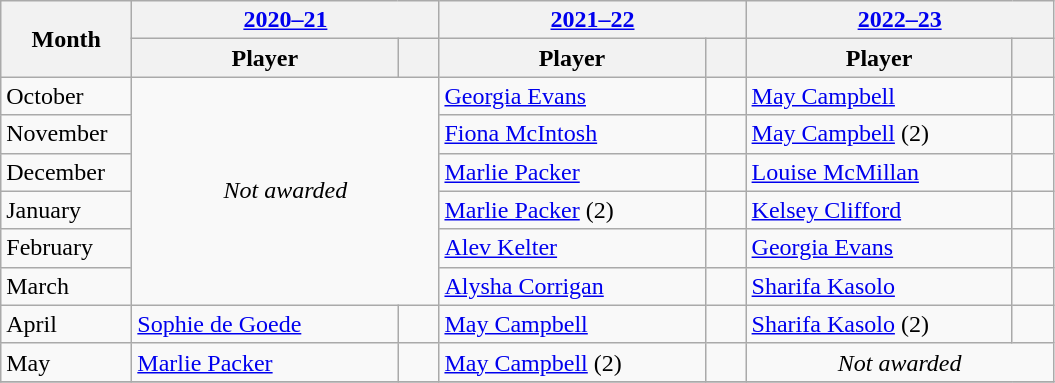<table class="wikitable">
<tr>
<th width=80 rowspan=2>Month</th>
<th colspan=2><a href='#'>2020–21</a></th>
<th colspan=2><a href='#'>2021–22</a></th>
<th colspan=2><a href='#'>2022–23</a></th>
</tr>
<tr>
<th width=170>Player</th>
<th width=20></th>
<th width=170>Player</th>
<th width=20></th>
<th width=170>Player</th>
<th width=20></th>
</tr>
<tr>
<td>October</td>
<td align=center colspan=2 rowspan=6><em>Not awarded</em></td>
<td> <a href='#'>Georgia Evans</a></td>
<td align=center></td>
<td> <a href='#'>May Campbell</a></td>
<td align=center></td>
</tr>
<tr>
<td>November</td>
<td> <a href='#'>Fiona McIntosh</a></td>
<td align=center></td>
<td> <a href='#'>May Campbell</a> (2)</td>
<td align=center></td>
</tr>
<tr>
<td>December</td>
<td> <a href='#'>Marlie Packer</a></td>
<td align=center></td>
<td> <a href='#'>Louise McMillan</a></td>
<td align=center></td>
</tr>
<tr>
<td>January</td>
<td> <a href='#'>Marlie Packer</a> (2)</td>
<td align=center></td>
<td> <a href='#'>Kelsey Clifford</a></td>
<td align=center></td>
</tr>
<tr>
<td>February</td>
<td> <a href='#'>Alev Kelter</a></td>
<td align=center></td>
<td> <a href='#'>Georgia Evans</a></td>
<td align=center></td>
</tr>
<tr>
<td>March</td>
<td> <a href='#'>Alysha Corrigan</a></td>
<td align=center></td>
<td> <a href='#'>Sharifa Kasolo</a></td>
<td align=center></td>
</tr>
<tr>
<td>April</td>
<td> <a href='#'>Sophie de Goede</a></td>
<td align=center></td>
<td> <a href='#'>May Campbell</a></td>
<td align=center></td>
<td> <a href='#'>Sharifa Kasolo</a> (2)</td>
<td align=center></td>
</tr>
<tr>
<td>May</td>
<td> <a href='#'>Marlie Packer</a></td>
<td align=center></td>
<td> <a href='#'>May Campbell</a> (2)</td>
<td align=center></td>
<td align=center colspan=2><em>Not awarded</em></td>
</tr>
<tr>
</tr>
</table>
